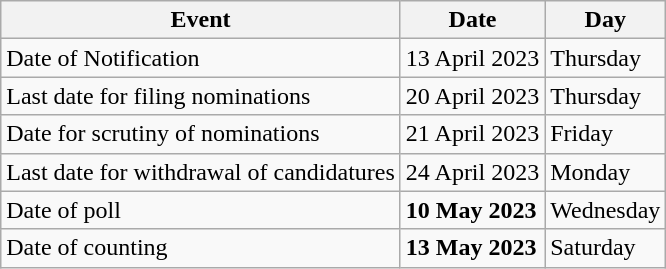<table class="wikitable">
<tr>
<th>Event</th>
<th>Date</th>
<th>Day</th>
</tr>
<tr>
<td>Date of Notification</td>
<td>13 April 2023</td>
<td>Thursday</td>
</tr>
<tr>
<td>Last date for filing nominations</td>
<td>20 April 2023</td>
<td>Thursday</td>
</tr>
<tr>
<td>Date for scrutiny of nominations</td>
<td>21 April 2023</td>
<td>Friday</td>
</tr>
<tr>
<td>Last date for withdrawal of candidatures</td>
<td>24 April 2023</td>
<td>Monday</td>
</tr>
<tr>
<td>Date of poll</td>
<td><strong>10 May 2023</strong></td>
<td>Wednesday</td>
</tr>
<tr>
<td>Date of counting</td>
<td><strong>13 May 2023</strong></td>
<td>Saturday</td>
</tr>
</table>
